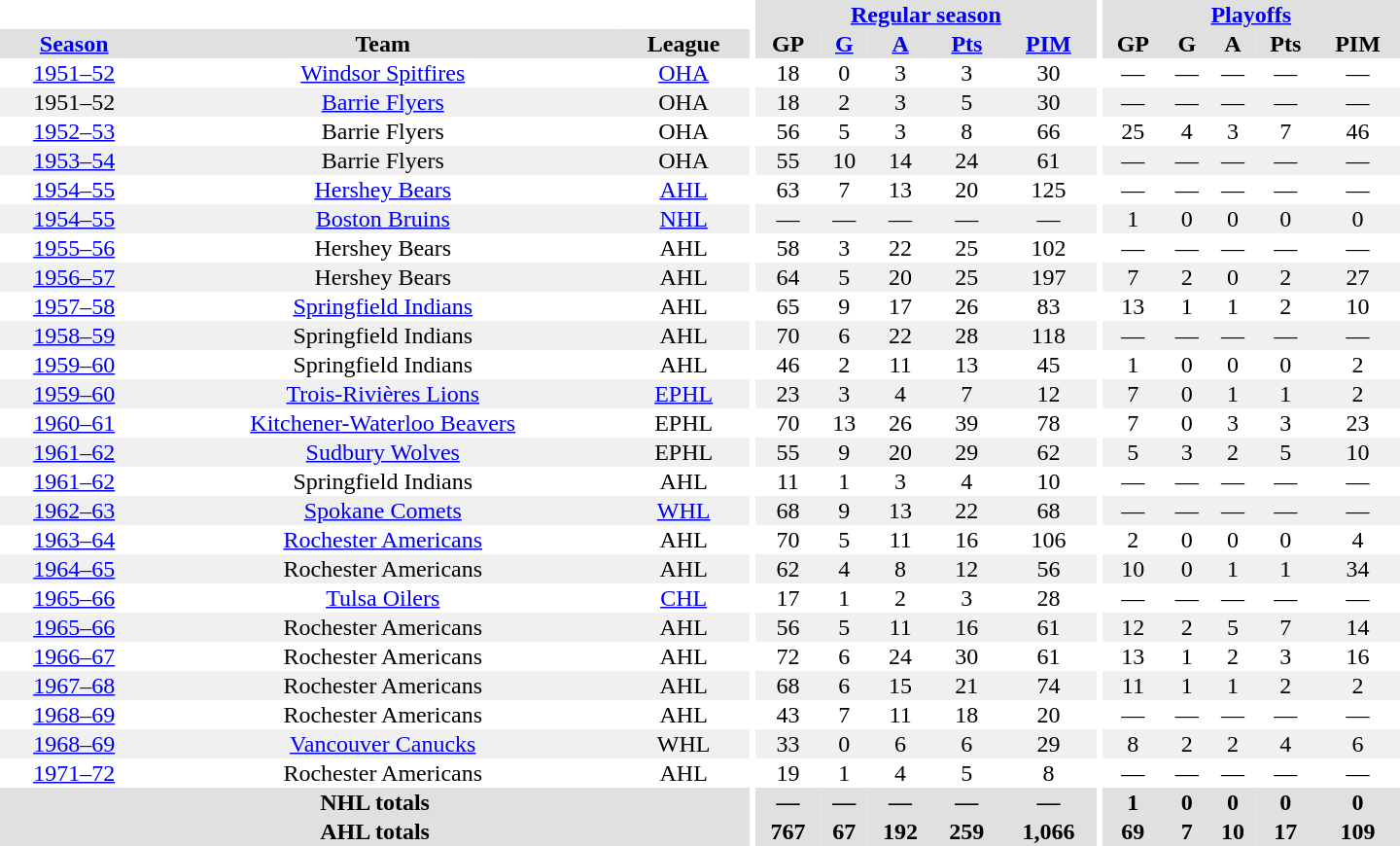<table border="0" cellpadding="1" cellspacing="0" style="text-align:center; width:60em">
<tr bgcolor="#e0e0e0">
<th colspan="3" bgcolor="#ffffff"></th>
<th rowspan="100" bgcolor="#ffffff"></th>
<th colspan="5"><a href='#'>Regular season</a></th>
<th rowspan="100" bgcolor="#ffffff"></th>
<th colspan="5"><a href='#'>Playoffs</a></th>
</tr>
<tr bgcolor="#e0e0e0">
<th><a href='#'>Season</a></th>
<th>Team</th>
<th>League</th>
<th>GP</th>
<th><a href='#'>G</a></th>
<th><a href='#'>A</a></th>
<th><a href='#'>Pts</a></th>
<th><a href='#'>PIM</a></th>
<th>GP</th>
<th>G</th>
<th>A</th>
<th>Pts</th>
<th>PIM</th>
</tr>
<tr>
<td><a href='#'>1951–52</a></td>
<td><a href='#'>Windsor Spitfires</a></td>
<td><a href='#'>OHA</a></td>
<td>18</td>
<td>0</td>
<td>3</td>
<td>3</td>
<td>30</td>
<td>—</td>
<td>—</td>
<td>—</td>
<td>—</td>
<td>—</td>
</tr>
<tr bgcolor="#f0f0f0">
<td>1951–52</td>
<td><a href='#'>Barrie Flyers</a></td>
<td>OHA</td>
<td>18</td>
<td>2</td>
<td>3</td>
<td>5</td>
<td>30</td>
<td>—</td>
<td>—</td>
<td>—</td>
<td>—</td>
<td>—</td>
</tr>
<tr>
<td><a href='#'>1952–53</a></td>
<td>Barrie Flyers</td>
<td>OHA</td>
<td>56</td>
<td>5</td>
<td>3</td>
<td>8</td>
<td>66</td>
<td>25</td>
<td>4</td>
<td>3</td>
<td>7</td>
<td>46</td>
</tr>
<tr bgcolor="#f0f0f0">
<td><a href='#'>1953–54</a></td>
<td>Barrie Flyers</td>
<td>OHA</td>
<td>55</td>
<td>10</td>
<td>14</td>
<td>24</td>
<td>61</td>
<td>—</td>
<td>—</td>
<td>—</td>
<td>—</td>
<td>—</td>
</tr>
<tr>
<td><a href='#'>1954–55</a></td>
<td><a href='#'>Hershey Bears</a></td>
<td><a href='#'>AHL</a></td>
<td>63</td>
<td>7</td>
<td>13</td>
<td>20</td>
<td>125</td>
<td>—</td>
<td>—</td>
<td>—</td>
<td>—</td>
<td>—</td>
</tr>
<tr bgcolor="#f0f0f0">
<td><a href='#'>1954–55</a></td>
<td><a href='#'>Boston Bruins</a></td>
<td><a href='#'>NHL</a></td>
<td>—</td>
<td>—</td>
<td>—</td>
<td>—</td>
<td>—</td>
<td>1</td>
<td>0</td>
<td>0</td>
<td>0</td>
<td>0</td>
</tr>
<tr>
<td><a href='#'>1955–56</a></td>
<td>Hershey Bears</td>
<td>AHL</td>
<td>58</td>
<td>3</td>
<td>22</td>
<td>25</td>
<td>102</td>
<td>—</td>
<td>—</td>
<td>—</td>
<td>—</td>
<td>—</td>
</tr>
<tr bgcolor="#f0f0f0">
<td><a href='#'>1956–57</a></td>
<td>Hershey Bears</td>
<td>AHL</td>
<td>64</td>
<td>5</td>
<td>20</td>
<td>25</td>
<td>197</td>
<td>7</td>
<td>2</td>
<td>0</td>
<td>2</td>
<td>27</td>
</tr>
<tr>
<td><a href='#'>1957–58</a></td>
<td><a href='#'>Springfield Indians</a></td>
<td>AHL</td>
<td>65</td>
<td>9</td>
<td>17</td>
<td>26</td>
<td>83</td>
<td>13</td>
<td>1</td>
<td>1</td>
<td>2</td>
<td>10</td>
</tr>
<tr bgcolor="#f0f0f0">
<td><a href='#'>1958–59</a></td>
<td>Springfield Indians</td>
<td>AHL</td>
<td>70</td>
<td>6</td>
<td>22</td>
<td>28</td>
<td>118</td>
<td>—</td>
<td>—</td>
<td>—</td>
<td>—</td>
<td>—</td>
</tr>
<tr>
<td><a href='#'>1959–60</a></td>
<td>Springfield Indians</td>
<td>AHL</td>
<td>46</td>
<td>2</td>
<td>11</td>
<td>13</td>
<td>45</td>
<td>1</td>
<td>0</td>
<td>0</td>
<td>0</td>
<td>2</td>
</tr>
<tr bgcolor="#f0f0f0">
<td><a href='#'>1959–60</a></td>
<td><a href='#'>Trois-Rivières Lions</a></td>
<td><a href='#'>EPHL</a></td>
<td>23</td>
<td>3</td>
<td>4</td>
<td>7</td>
<td>12</td>
<td>7</td>
<td>0</td>
<td>1</td>
<td>1</td>
<td>2</td>
</tr>
<tr>
<td><a href='#'>1960–61</a></td>
<td><a href='#'>Kitchener-Waterloo Beavers</a></td>
<td>EPHL</td>
<td>70</td>
<td>13</td>
<td>26</td>
<td>39</td>
<td>78</td>
<td>7</td>
<td>0</td>
<td>3</td>
<td>3</td>
<td>23</td>
</tr>
<tr bgcolor="#f0f0f0">
<td><a href='#'>1961–62</a></td>
<td><a href='#'>Sudbury Wolves</a></td>
<td>EPHL</td>
<td>55</td>
<td>9</td>
<td>20</td>
<td>29</td>
<td>62</td>
<td>5</td>
<td>3</td>
<td>2</td>
<td>5</td>
<td>10</td>
</tr>
<tr>
<td><a href='#'>1961–62</a></td>
<td>Springfield Indians</td>
<td>AHL</td>
<td>11</td>
<td>1</td>
<td>3</td>
<td>4</td>
<td>10</td>
<td>—</td>
<td>—</td>
<td>—</td>
<td>—</td>
<td>—</td>
</tr>
<tr bgcolor="#f0f0f0">
<td><a href='#'>1962–63</a></td>
<td><a href='#'>Spokane Comets</a></td>
<td><a href='#'>WHL</a></td>
<td>68</td>
<td>9</td>
<td>13</td>
<td>22</td>
<td>68</td>
<td>—</td>
<td>—</td>
<td>—</td>
<td>—</td>
<td>—</td>
</tr>
<tr>
<td><a href='#'>1963–64</a></td>
<td><a href='#'>Rochester Americans</a></td>
<td>AHL</td>
<td>70</td>
<td>5</td>
<td>11</td>
<td>16</td>
<td>106</td>
<td>2</td>
<td>0</td>
<td>0</td>
<td>0</td>
<td>4</td>
</tr>
<tr bgcolor="#f0f0f0">
<td><a href='#'>1964–65</a></td>
<td>Rochester Americans</td>
<td>AHL</td>
<td>62</td>
<td>4</td>
<td>8</td>
<td>12</td>
<td>56</td>
<td>10</td>
<td>0</td>
<td>1</td>
<td>1</td>
<td>34</td>
</tr>
<tr>
<td><a href='#'>1965–66</a></td>
<td><a href='#'>Tulsa Oilers</a></td>
<td><a href='#'>CHL</a></td>
<td>17</td>
<td>1</td>
<td>2</td>
<td>3</td>
<td>28</td>
<td>—</td>
<td>—</td>
<td>—</td>
<td>—</td>
<td>—</td>
</tr>
<tr bgcolor="#f0f0f0">
<td><a href='#'>1965–66</a></td>
<td>Rochester Americans</td>
<td>AHL</td>
<td>56</td>
<td>5</td>
<td>11</td>
<td>16</td>
<td>61</td>
<td>12</td>
<td>2</td>
<td>5</td>
<td>7</td>
<td>14</td>
</tr>
<tr>
<td><a href='#'>1966–67</a></td>
<td>Rochester Americans</td>
<td>AHL</td>
<td>72</td>
<td>6</td>
<td>24</td>
<td>30</td>
<td>61</td>
<td>13</td>
<td>1</td>
<td>2</td>
<td>3</td>
<td>16</td>
</tr>
<tr bgcolor="#f0f0f0">
<td><a href='#'>1967–68</a></td>
<td>Rochester Americans</td>
<td>AHL</td>
<td>68</td>
<td>6</td>
<td>15</td>
<td>21</td>
<td>74</td>
<td>11</td>
<td>1</td>
<td>1</td>
<td>2</td>
<td>2</td>
</tr>
<tr>
<td><a href='#'>1968–69</a></td>
<td>Rochester Americans</td>
<td>AHL</td>
<td>43</td>
<td>7</td>
<td>11</td>
<td>18</td>
<td>20</td>
<td>—</td>
<td>—</td>
<td>—</td>
<td>—</td>
<td>—</td>
</tr>
<tr bgcolor="#f0f0f0">
<td><a href='#'>1968–69</a></td>
<td><a href='#'>Vancouver Canucks</a></td>
<td>WHL</td>
<td>33</td>
<td>0</td>
<td>6</td>
<td>6</td>
<td>29</td>
<td>8</td>
<td>2</td>
<td>2</td>
<td>4</td>
<td>6</td>
</tr>
<tr>
<td><a href='#'>1971–72</a></td>
<td>Rochester Americans</td>
<td>AHL</td>
<td>19</td>
<td>1</td>
<td>4</td>
<td>5</td>
<td>8</td>
<td>—</td>
<td>—</td>
<td>—</td>
<td>—</td>
<td>—</td>
</tr>
<tr bgcolor="#e0e0e0">
<th colspan="3">NHL totals</th>
<th>—</th>
<th>—</th>
<th>—</th>
<th>—</th>
<th>—</th>
<th>1</th>
<th>0</th>
<th>0</th>
<th>0</th>
<th>0</th>
</tr>
<tr bgcolor="#e0e0e0">
<th colspan="3">AHL totals</th>
<th>767</th>
<th>67</th>
<th>192</th>
<th>259</th>
<th>1,066</th>
<th>69</th>
<th>7</th>
<th>10</th>
<th>17</th>
<th>109</th>
</tr>
</table>
